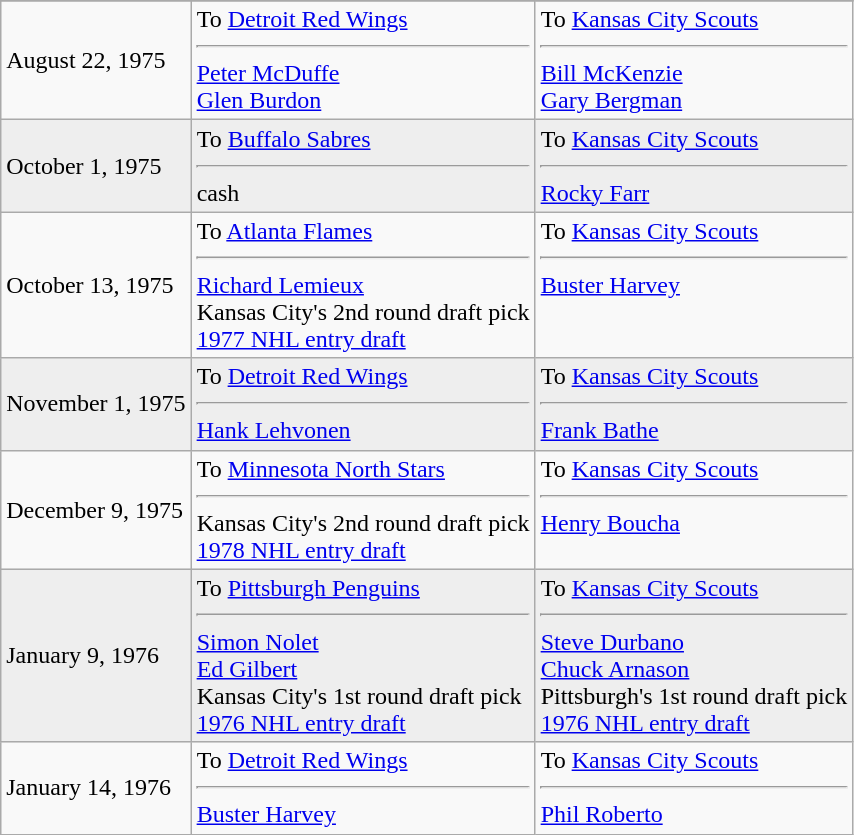<table class="wikitable">
<tr>
</tr>
<tr>
<td>August 22, 1975</td>
<td valign="top">To <a href='#'>Detroit Red Wings</a><hr><a href='#'>Peter McDuffe</a> <br> <a href='#'>Glen Burdon</a></td>
<td valign="top">To <a href='#'>Kansas City Scouts</a><hr><a href='#'>Bill McKenzie</a> <br> <a href='#'>Gary Bergman</a></td>
</tr>
<tr bgcolor="#eeeeee">
<td>October 1, 1975</td>
<td valign="top">To <a href='#'>Buffalo Sabres</a><hr>cash</td>
<td valign="top">To <a href='#'>Kansas City Scouts</a><hr><a href='#'>Rocky Farr</a></td>
</tr>
<tr>
<td>October 13, 1975</td>
<td valign="top">To <a href='#'>Atlanta Flames</a><hr><a href='#'>Richard Lemieux</a> <br> Kansas City's 2nd round draft pick <br> <a href='#'>1977 NHL entry draft</a></td>
<td valign="top">To <a href='#'>Kansas City Scouts</a><hr><a href='#'>Buster Harvey</a></td>
</tr>
<tr bgcolor="#eeeeee">
<td>November 1, 1975</td>
<td valign="top">To <a href='#'>Detroit Red Wings</a><hr><a href='#'>Hank Lehvonen</a></td>
<td valign="top">To <a href='#'>Kansas City Scouts</a><hr><a href='#'>Frank Bathe</a></td>
</tr>
<tr>
<td>December 9, 1975</td>
<td valign="top">To <a href='#'>Minnesota North Stars</a><hr>Kansas City's 2nd round draft pick <br> <a href='#'>1978 NHL entry draft</a></td>
<td valign="top">To <a href='#'>Kansas City Scouts</a><hr><a href='#'>Henry Boucha</a></td>
</tr>
<tr bgcolor="#eeeeee">
<td>January 9, 1976</td>
<td valign="top">To <a href='#'>Pittsburgh Penguins</a><hr><a href='#'>Simon Nolet</a> <br> <a href='#'>Ed Gilbert</a> <br> Kansas City's 1st round draft pick <br> <a href='#'>1976 NHL entry draft</a></td>
<td valign="top">To <a href='#'>Kansas City Scouts</a><hr><a href='#'>Steve Durbano</a> <br> <a href='#'>Chuck Arnason</a> <br> Pittsburgh's 1st round draft pick <br> <a href='#'>1976 NHL entry draft</a></td>
</tr>
<tr>
<td>January 14, 1976</td>
<td valign="top">To <a href='#'>Detroit Red Wings</a><hr><a href='#'>Buster Harvey</a></td>
<td valign="top">To <a href='#'>Kansas City Scouts</a><hr><a href='#'>Phil Roberto</a></td>
</tr>
</table>
